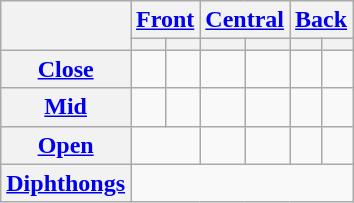<table class="wikitable" style="text-align: center;">
<tr>
<th rowspan="2"></th>
<th colspan="2"><a href='#'>Front</a></th>
<th colspan="2"><a href='#'>Central</a></th>
<th colspan="2"><a href='#'>Back</a></th>
</tr>
<tr>
<th></th>
<th></th>
<th></th>
<th></th>
<th></th>
<th></th>
</tr>
<tr>
<th><a href='#'>Close</a></th>
<td></td>
<td></td>
<td></td>
<td></td>
<td></td>
<td></td>
</tr>
<tr>
<th><a href='#'>Mid</a></th>
<td></td>
<td></td>
<td></td>
<td></td>
<td></td>
<td></td>
</tr>
<tr>
<th><a href='#'>Open</a></th>
<td colspan="2"></td>
<td></td>
<td></td>
<td></td>
<td></td>
</tr>
<tr>
<th><a href='#'>Diphthongs</a></th>
<td colspan="6"></td>
</tr>
</table>
